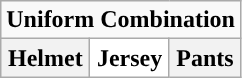<table class="wikitable">
<tr>
<td align="center" Colspan="3"><strong>Uniform Combination</strong></td>
</tr>
<tr align="center">
<th>Helmet</th>
<th style="background:#FFFFFF;">Jersey</th>
<th>Pants</th>
</tr>
</table>
